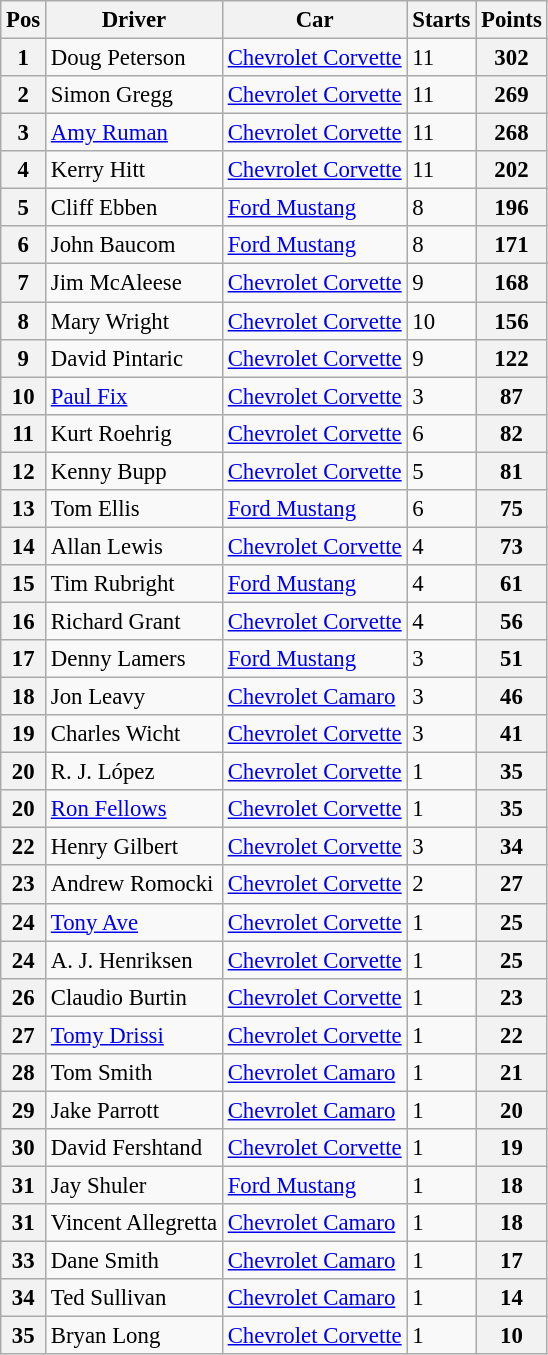<table class="wikitable" style="font-size: 95%;">
<tr>
<th>Pos</th>
<th>Driver</th>
<th>Car</th>
<th>Starts</th>
<th>Points</th>
</tr>
<tr>
<th>1</th>
<td> Doug Peterson</td>
<td><a href='#'>Chevrolet Corvette</a></td>
<td>11</td>
<th>302</th>
</tr>
<tr>
<th>2</th>
<td> Simon Gregg</td>
<td><a href='#'>Chevrolet Corvette</a></td>
<td>11</td>
<th>269</th>
</tr>
<tr>
<th>3</th>
<td> <a href='#'>Amy Ruman</a></td>
<td><a href='#'>Chevrolet Corvette</a></td>
<td>11</td>
<th>268</th>
</tr>
<tr>
<th>4</th>
<td> Kerry Hitt</td>
<td><a href='#'>Chevrolet Corvette</a></td>
<td>11</td>
<th>202</th>
</tr>
<tr>
<th>5</th>
<td> Cliff Ebben</td>
<td><a href='#'>Ford Mustang</a></td>
<td>8</td>
<th>196</th>
</tr>
<tr>
<th>6</th>
<td> John Baucom</td>
<td><a href='#'>Ford Mustang</a></td>
<td>8</td>
<th>171</th>
</tr>
<tr>
<th>7</th>
<td> Jim McAleese</td>
<td><a href='#'>Chevrolet Corvette</a></td>
<td>9</td>
<th>168</th>
</tr>
<tr>
<th>8</th>
<td> Mary Wright</td>
<td><a href='#'>Chevrolet Corvette</a></td>
<td>10</td>
<th>156</th>
</tr>
<tr>
<th>9</th>
<td> David Pintaric</td>
<td><a href='#'>Chevrolet Corvette</a></td>
<td>9</td>
<th>122</th>
</tr>
<tr>
<th>10</th>
<td> <a href='#'>Paul Fix</a></td>
<td><a href='#'>Chevrolet Corvette</a></td>
<td>3</td>
<th>87</th>
</tr>
<tr>
<th>11</th>
<td> Kurt Roehrig</td>
<td><a href='#'>Chevrolet Corvette</a></td>
<td>6</td>
<th>82</th>
</tr>
<tr>
<th>12</th>
<td> Kenny Bupp</td>
<td><a href='#'>Chevrolet Corvette</a></td>
<td>5</td>
<th>81</th>
</tr>
<tr>
<th>13</th>
<td> Tom Ellis</td>
<td><a href='#'>Ford Mustang</a></td>
<td>6</td>
<th>75</th>
</tr>
<tr>
<th>14</th>
<td> Allan Lewis</td>
<td><a href='#'>Chevrolet Corvette</a></td>
<td>4</td>
<th>73</th>
</tr>
<tr>
<th>15</th>
<td> Tim Rubright</td>
<td><a href='#'>Ford Mustang</a></td>
<td>4</td>
<th>61</th>
</tr>
<tr>
<th>16</th>
<td> Richard Grant</td>
<td><a href='#'>Chevrolet Corvette</a></td>
<td>4</td>
<th>56</th>
</tr>
<tr>
<th>17</th>
<td> Denny Lamers</td>
<td><a href='#'>Ford Mustang</a></td>
<td>3</td>
<th>51</th>
</tr>
<tr>
<th>18</th>
<td> Jon Leavy</td>
<td><a href='#'>Chevrolet Camaro</a></td>
<td>3</td>
<th>46</th>
</tr>
<tr>
<th>19</th>
<td> Charles Wicht</td>
<td><a href='#'>Chevrolet Corvette</a></td>
<td>3</td>
<th>41</th>
</tr>
<tr>
<th>20</th>
<td> R. J. López</td>
<td><a href='#'>Chevrolet Corvette</a></td>
<td>1</td>
<th>35</th>
</tr>
<tr>
<th>20</th>
<td> <a href='#'>Ron Fellows</a></td>
<td><a href='#'>Chevrolet Corvette</a></td>
<td>1</td>
<th>35</th>
</tr>
<tr>
<th>22</th>
<td> Henry Gilbert</td>
<td><a href='#'>Chevrolet Corvette</a></td>
<td>3</td>
<th>34</th>
</tr>
<tr>
<th>23</th>
<td> Andrew Romocki</td>
<td><a href='#'>Chevrolet Corvette</a></td>
<td>2</td>
<th>27</th>
</tr>
<tr>
<th>24</th>
<td> <a href='#'>Tony Ave</a></td>
<td><a href='#'>Chevrolet Corvette</a></td>
<td>1</td>
<th>25</th>
</tr>
<tr>
<th>24</th>
<td> A. J. Henriksen</td>
<td><a href='#'>Chevrolet Corvette</a></td>
<td>1</td>
<th>25</th>
</tr>
<tr>
<th>26</th>
<td> Claudio Burtin</td>
<td><a href='#'>Chevrolet Corvette</a></td>
<td>1</td>
<th>23</th>
</tr>
<tr>
<th>27</th>
<td> <a href='#'>Tomy Drissi</a></td>
<td><a href='#'>Chevrolet Corvette</a></td>
<td>1</td>
<th>22</th>
</tr>
<tr>
<th>28</th>
<td> Tom Smith</td>
<td><a href='#'>Chevrolet Camaro</a></td>
<td>1</td>
<th>21</th>
</tr>
<tr>
<th>29</th>
<td> Jake Parrott</td>
<td><a href='#'>Chevrolet Camaro</a></td>
<td>1</td>
<th>20</th>
</tr>
<tr>
<th>30</th>
<td> David Fershtand</td>
<td><a href='#'>Chevrolet Corvette</a></td>
<td>1</td>
<th>19</th>
</tr>
<tr>
<th>31</th>
<td> Jay Shuler</td>
<td><a href='#'>Ford Mustang</a></td>
<td>1</td>
<th>18</th>
</tr>
<tr>
<th>31</th>
<td> Vincent Allegretta</td>
<td><a href='#'>Chevrolet Camaro</a></td>
<td>1</td>
<th>18</th>
</tr>
<tr>
<th>33</th>
<td> Dane Smith</td>
<td><a href='#'>Chevrolet Camaro</a></td>
<td>1</td>
<th>17</th>
</tr>
<tr>
<th>34</th>
<td> Ted Sullivan</td>
<td><a href='#'>Chevrolet Camaro</a></td>
<td>1</td>
<th>14</th>
</tr>
<tr>
<th>35</th>
<td> Bryan Long</td>
<td><a href='#'>Chevrolet Corvette</a></td>
<td>1</td>
<th>10</th>
</tr>
</table>
